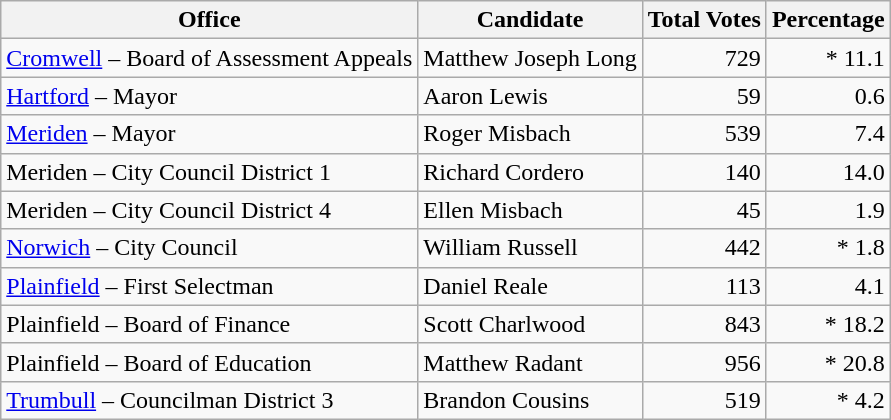<table class="wikitable">
<tr>
<th>Office</th>
<th>Candidate</th>
<th>Total Votes</th>
<th>Percentage</th>
</tr>
<tr>
<td><a href='#'>Cromwell</a> – Board of Assessment Appeals</td>
<td>Matthew Joseph Long</td>
<td align=right>729</td>
<td align=right>* 11.1</td>
</tr>
<tr>
<td><a href='#'>Hartford</a> – Mayor</td>
<td>Aaron Lewis</td>
<td align=right>59</td>
<td align=right>0.6</td>
</tr>
<tr>
<td><a href='#'>Meriden</a> – Mayor</td>
<td>Roger Misbach</td>
<td align=right>539</td>
<td align=right>7.4</td>
</tr>
<tr>
<td>Meriden – City Council District 1</td>
<td>Richard Cordero</td>
<td align=right>140</td>
<td align=right>14.0</td>
</tr>
<tr>
<td>Meriden – City Council District 4</td>
<td>Ellen Misbach</td>
<td align=right>45</td>
<td align=right>1.9</td>
</tr>
<tr>
<td><a href='#'>Norwich</a> – City Council</td>
<td>William Russell</td>
<td align=right>442</td>
<td align=right>* 1.8</td>
</tr>
<tr>
<td><a href='#'>Plainfield</a> – First Selectman</td>
<td>Daniel Reale</td>
<td align=right>113</td>
<td align=right>4.1</td>
</tr>
<tr>
<td>Plainfield – Board of Finance</td>
<td>Scott Charlwood</td>
<td align=right>843</td>
<td align=right>* 18.2</td>
</tr>
<tr>
<td>Plainfield – Board of Education</td>
<td>Matthew Radant</td>
<td align=right>956</td>
<td align=right>* 20.8</td>
</tr>
<tr>
<td><a href='#'>Trumbull</a> – Councilman District 3</td>
<td>Brandon Cousins</td>
<td align=right>519</td>
<td align=right>* 4.2</td>
</tr>
</table>
